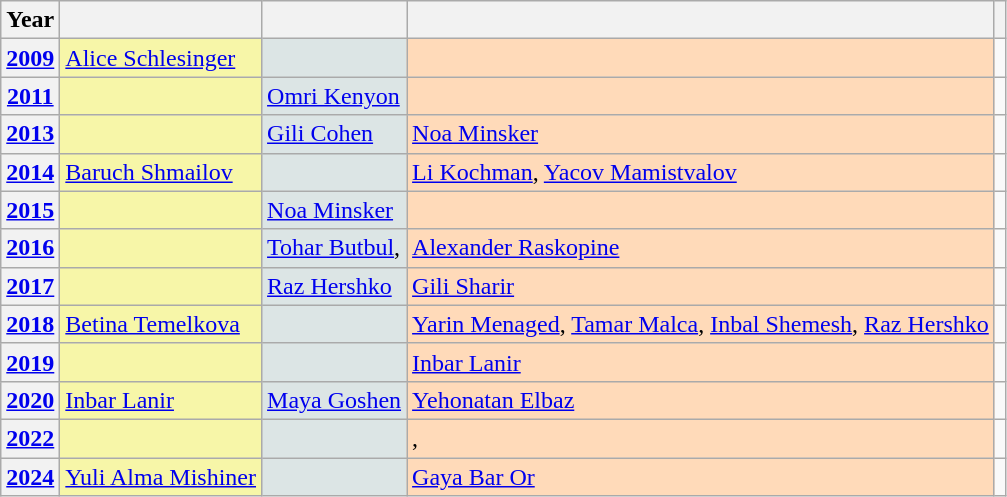<table class="wikitable">
<tr>
<th>Year</th>
<th></th>
<th></th>
<th></th>
<th></th>
</tr>
<tr>
<th><a href='#'>2009</a></th>
<td bgcolor=F7F6A8><a href='#'>Alice Schlesinger</a></td>
<td bgcolor=DCE5E5></td>
<td bgcolor=FFDAB9></td>
<td></td>
</tr>
<tr>
<th><a href='#'>2011</a></th>
<td bgcolor=F7F6A8></td>
<td bgcolor=DCE5E5><a href='#'>Omri Kenyon</a></td>
<td bgcolor=FFDAB9></td>
<td></td>
</tr>
<tr>
<th><a href='#'>2013</a></th>
<td bgcolor=F7F6A8></td>
<td bgcolor=DCE5E5><a href='#'>Gili Cohen</a></td>
<td bgcolor=FFDAB9><a href='#'>Noa Minsker</a></td>
<td></td>
</tr>
<tr>
<th><a href='#'>2014</a></th>
<td bgcolor=F7F6A8><a href='#'>Baruch Shmailov</a></td>
<td bgcolor=DCE5E5></td>
<td bgcolor=FFDAB9><a href='#'>Li Kochman</a>, <a href='#'>Yacov Mamistvalov</a></td>
<td></td>
</tr>
<tr>
<th><a href='#'>2015</a></th>
<td bgcolor=F7F6A8></td>
<td bgcolor=DCE5E5><a href='#'>Noa Minsker</a></td>
<td bgcolor=FFDAB9></td>
<td></td>
</tr>
<tr>
<th><a href='#'>2016</a></th>
<td bgcolor=F7F6A8></td>
<td bgcolor=DCE5E5><a href='#'>Tohar Butbul</a>, </td>
<td bgcolor=FFDAB9><a href='#'>Alexander Raskopine</a></td>
<td></td>
</tr>
<tr>
<th><a href='#'>2017</a></th>
<td bgcolor=F7F6A8></td>
<td bgcolor=DCE5E5><a href='#'>Raz Hershko</a></td>
<td bgcolor=FFDAB9><a href='#'>Gili Sharir</a></td>
<td></td>
</tr>
<tr>
<th><a href='#'>2018</a></th>
<td bgcolor=F7F6A8><a href='#'>Betina Temelkova</a></td>
<td bgcolor=DCE5E5></td>
<td bgcolor=FFDAB9><a href='#'>Yarin Menaged</a>, <a href='#'>Tamar Malca</a>, <a href='#'>Inbal Shemesh</a>, <a href='#'>Raz Hershko</a></td>
<td></td>
</tr>
<tr>
<th><a href='#'>2019</a></th>
<td bgcolor=F7F6A8></td>
<td bgcolor=DCE5E5></td>
<td bgcolor=FFDAB9><a href='#'>Inbar Lanir</a></td>
<td></td>
</tr>
<tr>
<th><a href='#'>2020</a></th>
<td bgcolor=F7F6A8><a href='#'>Inbar Lanir</a></td>
<td bgcolor=DCE5E5><a href='#'>Maya Goshen</a></td>
<td bgcolor=FFDAB9><a href='#'>Yehonatan Elbaz</a></td>
<td></td>
</tr>
<tr>
<th><a href='#'>2022</a></th>
<td bgcolor=F7F6A8></td>
<td bgcolor=DCE5E5></td>
<td bgcolor=FFDAB9>, </td>
<td></td>
</tr>
<tr>
<th><a href='#'>2024</a></th>
<td bgcolor=F7F6A8><a href='#'>Yuli Alma Mishiner</a></td>
<td bgcolor=DCE5E5></td>
<td bgcolor=FFDAB9><a href='#'>Gaya Bar Or</a></td>
<td></td>
</tr>
</table>
